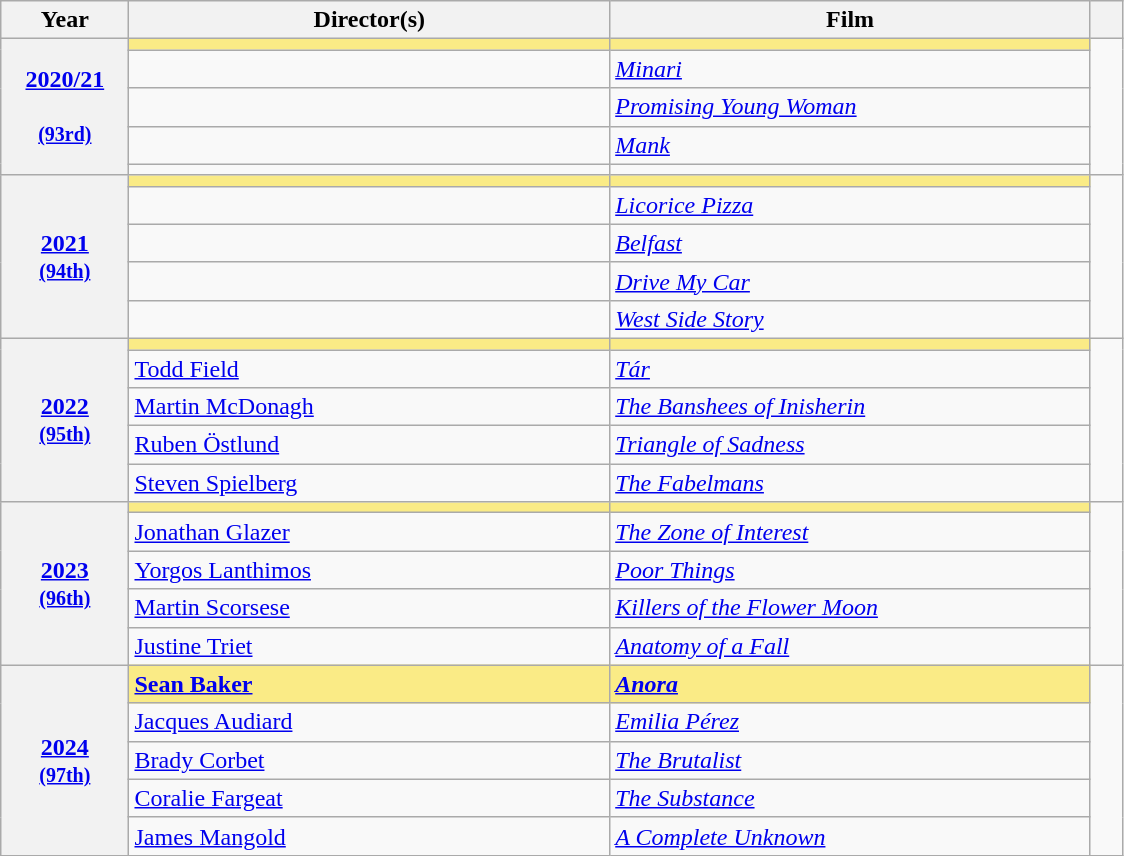<table class="wikitable sortable">
<tr>
<th scope="col" style="width:8%;">Year</th>
<th scope="col" style="width:30%;">Director(s)</th>
<th scope="col" style="width:30%;">Film</th>
<th scope="col" style="width:2%;" class="unsortable"></th>
</tr>
<tr>
<th scope="row" rowspan=5 style="text-align:center;"><a href='#'>2020/21</a><br><br><small><a href='#'>(93rd)</a></small></th>
<td style="background:#FAEB86;"><strong></strong></td>
<td style="background:#FAEB86;"><strong></strong></td>
<td rowspan=5></td>
</tr>
<tr>
<td></td>
<td><em><a href='#'>Minari</a></em></td>
</tr>
<tr>
<td></td>
<td><em><a href='#'>Promising Young Woman</a></em></td>
</tr>
<tr>
<td></td>
<td><em><a href='#'>Mank</a></em></td>
</tr>
<tr>
<td></td>
<td></td>
</tr>
<tr>
<th rowspan="5"><a href='#'>2021</a><br><small><a href='#'>(94th)</a></small></th>
<td style="background:#FAEB86;"><strong></strong></td>
<td style="background:#FAEB86;"><strong></strong></td>
<td rowspan="5"></td>
</tr>
<tr>
<td></td>
<td><em><a href='#'>Licorice Pizza</a></em></td>
</tr>
<tr>
<td></td>
<td><em><a href='#'>Belfast</a></em></td>
</tr>
<tr>
<td></td>
<td><em><a href='#'>Drive My Car</a></em></td>
</tr>
<tr>
<td></td>
<td><em><a href='#'>West Side Story</a></em></td>
</tr>
<tr>
<th rowspan="5"><a href='#'>2022</a><br><small><a href='#'>(95th)</a></small></th>
<td style="background:#FAEB86;"><strong></strong></td>
<td style="background:#FAEB86;"><strong></strong></td>
<td rowspan="5"></td>
</tr>
<tr>
<td><a href='#'>Todd Field</a></td>
<td><em><a href='#'>Tár</a></em></td>
</tr>
<tr>
<td><a href='#'>Martin McDonagh</a></td>
<td><em><a href='#'>The Banshees of Inisherin</a></em></td>
</tr>
<tr>
<td><a href='#'>Ruben Östlund</a></td>
<td><em><a href='#'>Triangle of Sadness</a></em></td>
</tr>
<tr>
<td><a href='#'>Steven Spielberg</a></td>
<td><em><a href='#'>The Fabelmans</a></em></td>
</tr>
<tr>
<th rowspan="5"><a href='#'>2023</a><br><small><a href='#'>(96th)</a></small></th>
<td style="background:#FAEB86;"><strong></strong></td>
<td style="background:#FAEB86;"><strong></strong></td>
<td rowspan="5"></td>
</tr>
<tr>
<td><a href='#'>Jonathan Glazer</a></td>
<td><em><a href='#'>The Zone of Interest</a></em></td>
</tr>
<tr>
<td><a href='#'>Yorgos Lanthimos</a></td>
<td><em><a href='#'>Poor Things</a></em></td>
</tr>
<tr>
<td><a href='#'>Martin Scorsese</a></td>
<td><em><a href='#'>Killers of the Flower Moon</a></em></td>
</tr>
<tr>
<td><a href='#'>Justine Triet</a></td>
<td><em><a href='#'>Anatomy of a Fall</a></em></td>
</tr>
<tr>
<th rowspan="5"><a href='#'>2024</a><br><small><a href='#'>(97th)</a></small></th>
<td style="background:#FAEB86;"><strong><a href='#'>Sean Baker</a></strong></td>
<td style="background:#FAEB86;"><strong><em><a href='#'>Anora</a></em></strong></td>
<td rowspan="5"></td>
</tr>
<tr>
<td><a href='#'>Jacques Audiard</a></td>
<td><em><a href='#'>Emilia Pérez</a></em></td>
</tr>
<tr>
<td><a href='#'>Brady Corbet</a></td>
<td><em><a href='#'>The Brutalist</a></em></td>
</tr>
<tr>
<td><a href='#'>Coralie Fargeat</a></td>
<td><em><a href='#'>The Substance</a></em></td>
</tr>
<tr>
<td><a href='#'>James Mangold</a></td>
<td><em><a href='#'>A Complete Unknown</a></em></td>
</tr>
</table>
